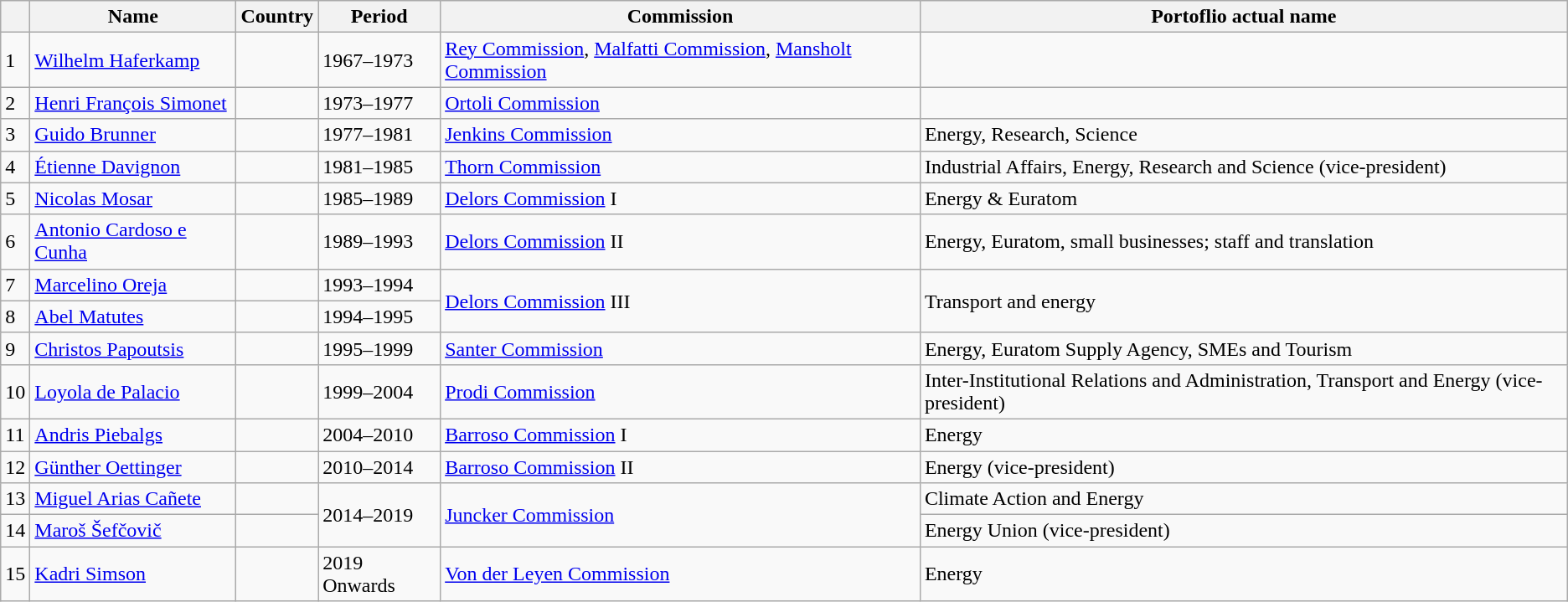<table class="wikitable">
<tr>
<th></th>
<th>Name</th>
<th>Country</th>
<th>Period</th>
<th>Commission</th>
<th>Portoflio actual name</th>
</tr>
<tr>
<td>1</td>
<td><a href='#'>Wilhelm Haferkamp</a></td>
<td></td>
<td>1967–1973</td>
<td><a href='#'>Rey Commission</a>, <a href='#'>Malfatti Commission</a>, <a href='#'>Mansholt Commission</a></td>
<td></td>
</tr>
<tr>
<td>2</td>
<td><a href='#'>Henri François Simonet</a></td>
<td></td>
<td>1973–1977</td>
<td><a href='#'>Ortoli Commission</a></td>
<td></td>
</tr>
<tr>
<td>3</td>
<td><a href='#'>Guido Brunner</a></td>
<td></td>
<td>1977–1981</td>
<td><a href='#'>Jenkins Commission</a></td>
<td>Energy, Research, Science</td>
</tr>
<tr>
<td>4</td>
<td><a href='#'>Étienne Davignon</a></td>
<td></td>
<td>1981–1985</td>
<td><a href='#'>Thorn Commission</a></td>
<td>Industrial Affairs, Energy, Research and Science (vice-president)</td>
</tr>
<tr>
<td>5</td>
<td><a href='#'>Nicolas Mosar</a></td>
<td></td>
<td>1985–1989</td>
<td><a href='#'>Delors Commission</a> I</td>
<td>Energy & Euratom</td>
</tr>
<tr>
<td>6</td>
<td><a href='#'>Antonio Cardoso e Cunha</a></td>
<td></td>
<td>1989–1993</td>
<td><a href='#'>Delors Commission</a> II</td>
<td>Energy, Euratom, small businesses; staff and translation</td>
</tr>
<tr>
<td>7</td>
<td><a href='#'>Marcelino Oreja</a></td>
<td></td>
<td>1993–1994</td>
<td rowspan="2"><a href='#'>Delors Commission</a> III</td>
<td rowspan="2">Transport and energy</td>
</tr>
<tr>
<td>8</td>
<td><a href='#'>Abel Matutes</a></td>
<td></td>
<td>1994–1995</td>
</tr>
<tr>
<td>9</td>
<td><a href='#'>Christos Papoutsis</a></td>
<td></td>
<td>1995–1999</td>
<td><a href='#'>Santer Commission</a></td>
<td>Energy, Euratom Supply Agency, SMEs and Tourism</td>
</tr>
<tr>
<td>10</td>
<td><a href='#'>Loyola de Palacio</a></td>
<td></td>
<td>1999–2004</td>
<td><a href='#'>Prodi Commission</a></td>
<td>Inter-Institutional Relations and Administration, Transport and Energy (vice-president)</td>
</tr>
<tr>
<td>11</td>
<td><a href='#'>Andris Piebalgs</a></td>
<td></td>
<td>2004–2010</td>
<td><a href='#'>Barroso Commission</a> I</td>
<td>Energy</td>
</tr>
<tr>
<td>12</td>
<td><a href='#'>Günther Oettinger</a></td>
<td></td>
<td>2010–2014</td>
<td><a href='#'>Barroso Commission</a> II</td>
<td>Energy (vice-president)</td>
</tr>
<tr>
<td>13</td>
<td><a href='#'>Miguel Arias Cañete</a></td>
<td></td>
<td rowspan="2">2014–2019</td>
<td rowspan="2"><a href='#'>Juncker Commission</a></td>
<td>Climate Action and Energy</td>
</tr>
<tr>
<td>14</td>
<td><a href='#'>Maroš Šefčovič</a></td>
<td></td>
<td>Energy Union (vice-president)</td>
</tr>
<tr>
<td>15</td>
<td><a href='#'>Kadri Simson</a></td>
<td></td>
<td>2019 Onwards</td>
<td><a href='#'>Von der Leyen Commission</a></td>
<td>Energy</td>
</tr>
</table>
